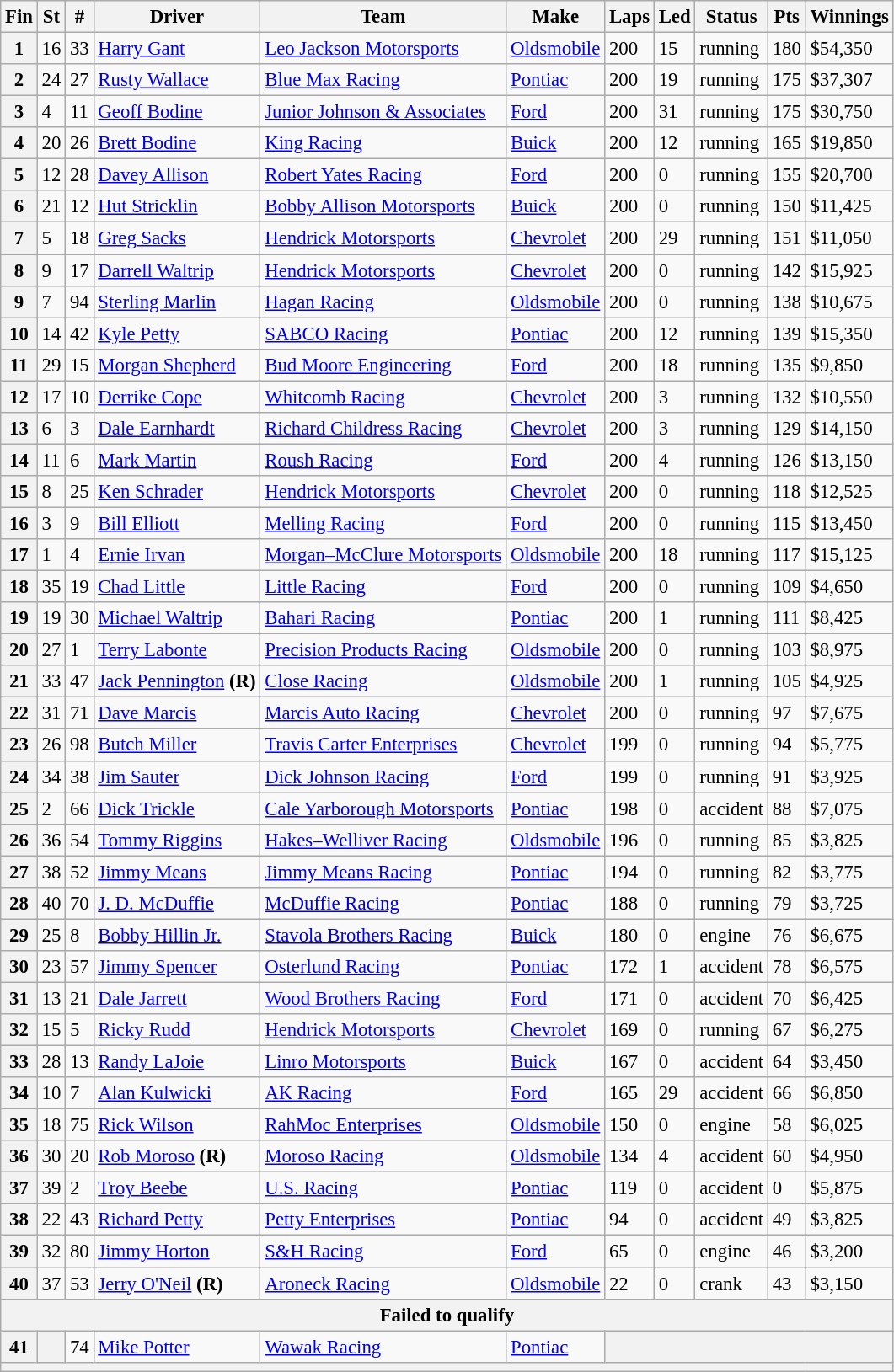<table class="wikitable" style="font-size:95%">
<tr>
<th>Fin</th>
<th>St</th>
<th>#</th>
<th>Driver</th>
<th>Team</th>
<th>Make</th>
<th>Laps</th>
<th>Led</th>
<th>Status</th>
<th>Pts</th>
<th>Winnings</th>
</tr>
<tr>
<th>1</th>
<td>16</td>
<td>33</td>
<td><a href='#'>Harry Gant</a></td>
<td><a href='#'>Leo Jackson Motorsports</a></td>
<td><a href='#'>Oldsmobile</a></td>
<td>200</td>
<td>15</td>
<td>running</td>
<td>180</td>
<td>$54,350</td>
</tr>
<tr>
<th>2</th>
<td>24</td>
<td>27</td>
<td><a href='#'>Rusty Wallace</a></td>
<td><a href='#'>Blue Max Racing</a></td>
<td><a href='#'>Pontiac</a></td>
<td>200</td>
<td>19</td>
<td>running</td>
<td>175</td>
<td>$37,307</td>
</tr>
<tr>
<th>3</th>
<td>4</td>
<td>11</td>
<td><a href='#'>Geoff Bodine</a></td>
<td><a href='#'>Junior Johnson & Associates</a></td>
<td><a href='#'>Ford</a></td>
<td>200</td>
<td>31</td>
<td>running</td>
<td>175</td>
<td>$30,750</td>
</tr>
<tr>
<th>4</th>
<td>20</td>
<td>26</td>
<td><a href='#'>Brett Bodine</a></td>
<td><a href='#'>King Racing</a></td>
<td><a href='#'>Buick</a></td>
<td>200</td>
<td>12</td>
<td>running</td>
<td>165</td>
<td>$19,850</td>
</tr>
<tr>
<th>5</th>
<td>12</td>
<td>28</td>
<td><a href='#'>Davey Allison</a></td>
<td><a href='#'>Robert Yates Racing</a></td>
<td><a href='#'>Ford</a></td>
<td>200</td>
<td>0</td>
<td>running</td>
<td>155</td>
<td>$20,700</td>
</tr>
<tr>
<th>6</th>
<td>21</td>
<td>12</td>
<td><a href='#'>Hut Stricklin</a></td>
<td><a href='#'>Bobby Allison Motorsports</a></td>
<td><a href='#'>Buick</a></td>
<td>200</td>
<td>0</td>
<td>running</td>
<td>150</td>
<td>$11,425</td>
</tr>
<tr>
<th>7</th>
<td>5</td>
<td>18</td>
<td><a href='#'>Greg Sacks</a></td>
<td><a href='#'>Hendrick Motorsports</a></td>
<td><a href='#'>Chevrolet</a></td>
<td>200</td>
<td>29</td>
<td>running</td>
<td>151</td>
<td>$11,050</td>
</tr>
<tr>
<th>8</th>
<td>9</td>
<td>17</td>
<td><a href='#'>Darrell Waltrip</a></td>
<td><a href='#'>Hendrick Motorsports</a></td>
<td><a href='#'>Chevrolet</a></td>
<td>200</td>
<td>0</td>
<td>running</td>
<td>142</td>
<td>$15,925</td>
</tr>
<tr>
<th>9</th>
<td>7</td>
<td>94</td>
<td><a href='#'>Sterling Marlin</a></td>
<td><a href='#'>Hagan Racing</a></td>
<td><a href='#'>Oldsmobile</a></td>
<td>200</td>
<td>0</td>
<td>running</td>
<td>138</td>
<td>$10,675</td>
</tr>
<tr>
<th>10</th>
<td>14</td>
<td>42</td>
<td><a href='#'>Kyle Petty</a></td>
<td><a href='#'>SABCO Racing</a></td>
<td><a href='#'>Pontiac</a></td>
<td>200</td>
<td>12</td>
<td>running</td>
<td>139</td>
<td>$15,350</td>
</tr>
<tr>
<th>11</th>
<td>29</td>
<td>15</td>
<td><a href='#'>Morgan Shepherd</a></td>
<td><a href='#'>Bud Moore Engineering</a></td>
<td><a href='#'>Ford</a></td>
<td>200</td>
<td>18</td>
<td>running</td>
<td>135</td>
<td>$9,850</td>
</tr>
<tr>
<th>12</th>
<td>17</td>
<td>10</td>
<td><a href='#'>Derrike Cope</a></td>
<td><a href='#'>Whitcomb Racing</a></td>
<td><a href='#'>Chevrolet</a></td>
<td>200</td>
<td>3</td>
<td>running</td>
<td>132</td>
<td>$10,550</td>
</tr>
<tr>
<th>13</th>
<td>6</td>
<td>3</td>
<td><a href='#'>Dale Earnhardt</a></td>
<td><a href='#'>Richard Childress Racing</a></td>
<td><a href='#'>Chevrolet</a></td>
<td>200</td>
<td>3</td>
<td>running</td>
<td>129</td>
<td>$14,150</td>
</tr>
<tr>
<th>14</th>
<td>11</td>
<td>6</td>
<td><a href='#'>Mark Martin</a></td>
<td><a href='#'>Roush Racing</a></td>
<td><a href='#'>Ford</a></td>
<td>200</td>
<td>4</td>
<td>running</td>
<td>126</td>
<td>$13,150</td>
</tr>
<tr>
<th>15</th>
<td>8</td>
<td>25</td>
<td><a href='#'>Ken Schrader</a></td>
<td><a href='#'>Hendrick Motorsports</a></td>
<td><a href='#'>Chevrolet</a></td>
<td>200</td>
<td>0</td>
<td>running</td>
<td>118</td>
<td>$12,525</td>
</tr>
<tr>
<th>16</th>
<td>3</td>
<td>9</td>
<td><a href='#'>Bill Elliott</a></td>
<td><a href='#'>Melling Racing</a></td>
<td><a href='#'>Ford</a></td>
<td>200</td>
<td>0</td>
<td>running</td>
<td>115</td>
<td>$13,450</td>
</tr>
<tr>
<th>17</th>
<td>1</td>
<td>4</td>
<td><a href='#'>Ernie Irvan</a></td>
<td><a href='#'>Morgan–McClure Motorsports</a></td>
<td><a href='#'>Oldsmobile</a></td>
<td>200</td>
<td>18</td>
<td>running</td>
<td>117</td>
<td>$15,125</td>
</tr>
<tr>
<th>18</th>
<td>35</td>
<td>19</td>
<td><a href='#'>Chad Little</a></td>
<td><a href='#'>Little Racing</a></td>
<td><a href='#'>Ford</a></td>
<td>200</td>
<td>0</td>
<td>running</td>
<td>109</td>
<td>$4,650</td>
</tr>
<tr>
<th>19</th>
<td>19</td>
<td>30</td>
<td><a href='#'>Michael Waltrip</a></td>
<td><a href='#'>Bahari Racing</a></td>
<td><a href='#'>Pontiac</a></td>
<td>200</td>
<td>1</td>
<td>running</td>
<td>111</td>
<td>$8,425</td>
</tr>
<tr>
<th>20</th>
<td>27</td>
<td>1</td>
<td><a href='#'>Terry Labonte</a></td>
<td><a href='#'>Precision Products Racing</a></td>
<td><a href='#'>Oldsmobile</a></td>
<td>200</td>
<td>0</td>
<td>running</td>
<td>103</td>
<td>$8,975</td>
</tr>
<tr>
<th>21</th>
<td>33</td>
<td>47</td>
<td><a href='#'>Jack Pennington</a> <strong>(R)</strong></td>
<td><a href='#'>Close Racing</a></td>
<td><a href='#'>Oldsmobile</a></td>
<td>200</td>
<td>1</td>
<td>running</td>
<td>105</td>
<td>$4,925</td>
</tr>
<tr>
<th>22</th>
<td>31</td>
<td>71</td>
<td><a href='#'>Dave Marcis</a></td>
<td><a href='#'>Marcis Auto Racing</a></td>
<td><a href='#'>Chevrolet</a></td>
<td>200</td>
<td>0</td>
<td>running</td>
<td>97</td>
<td>$7,675</td>
</tr>
<tr>
<th>23</th>
<td>26</td>
<td>98</td>
<td><a href='#'>Butch Miller</a></td>
<td><a href='#'>Travis Carter Enterprises</a></td>
<td><a href='#'>Chevrolet</a></td>
<td>199</td>
<td>0</td>
<td>running</td>
<td>94</td>
<td>$5,775</td>
</tr>
<tr>
<th>24</th>
<td>34</td>
<td>38</td>
<td><a href='#'>Jim Sauter</a></td>
<td><a href='#'>Dick Johnson Racing</a></td>
<td><a href='#'>Ford</a></td>
<td>199</td>
<td>0</td>
<td>running</td>
<td>91</td>
<td>$3,925</td>
</tr>
<tr>
<th>25</th>
<td>2</td>
<td>66</td>
<td><a href='#'>Dick Trickle</a></td>
<td><a href='#'>Cale Yarborough Motorsports</a></td>
<td><a href='#'>Pontiac</a></td>
<td>198</td>
<td>0</td>
<td>accident</td>
<td>88</td>
<td>$7,075</td>
</tr>
<tr>
<th>26</th>
<td>36</td>
<td>54</td>
<td><a href='#'>Tommy Riggins</a></td>
<td><a href='#'>Hakes–Welliver Racing</a></td>
<td><a href='#'>Oldsmobile</a></td>
<td>196</td>
<td>0</td>
<td>running</td>
<td>85</td>
<td>$3,825</td>
</tr>
<tr>
<th>27</th>
<td>38</td>
<td>52</td>
<td><a href='#'>Jimmy Means</a></td>
<td><a href='#'>Jimmy Means Racing</a></td>
<td><a href='#'>Pontiac</a></td>
<td>194</td>
<td>0</td>
<td>running</td>
<td>82</td>
<td>$3,775</td>
</tr>
<tr>
<th>28</th>
<td>40</td>
<td>70</td>
<td><a href='#'>J. D. McDuffie</a></td>
<td><a href='#'>McDuffie Racing</a></td>
<td><a href='#'>Pontiac</a></td>
<td>188</td>
<td>0</td>
<td>running</td>
<td>79</td>
<td>$3,725</td>
</tr>
<tr>
<th>29</th>
<td>25</td>
<td>8</td>
<td><a href='#'>Bobby Hillin Jr.</a></td>
<td><a href='#'>Stavola Brothers Racing</a></td>
<td><a href='#'>Buick</a></td>
<td>180</td>
<td>0</td>
<td>engine</td>
<td>76</td>
<td>$6,675</td>
</tr>
<tr>
<th>30</th>
<td>23</td>
<td>57</td>
<td><a href='#'>Jimmy Spencer</a></td>
<td><a href='#'>Osterlund Racing</a></td>
<td><a href='#'>Pontiac</a></td>
<td>172</td>
<td>1</td>
<td>accident</td>
<td>78</td>
<td>$6,575</td>
</tr>
<tr>
<th>31</th>
<td>13</td>
<td>21</td>
<td><a href='#'>Dale Jarrett</a></td>
<td><a href='#'>Wood Brothers Racing</a></td>
<td><a href='#'>Ford</a></td>
<td>171</td>
<td>0</td>
<td>accident</td>
<td>70</td>
<td>$6,425</td>
</tr>
<tr>
<th>32</th>
<td>15</td>
<td>5</td>
<td><a href='#'>Ricky Rudd</a></td>
<td><a href='#'>Hendrick Motorsports</a></td>
<td><a href='#'>Chevrolet</a></td>
<td>169</td>
<td>0</td>
<td>running</td>
<td>67</td>
<td>$6,275</td>
</tr>
<tr>
<th>33</th>
<td>28</td>
<td>13</td>
<td><a href='#'>Randy LaJoie</a></td>
<td><a href='#'>Linro Motorsports</a></td>
<td><a href='#'>Buick</a></td>
<td>167</td>
<td>0</td>
<td>accident</td>
<td>64</td>
<td>$3,450</td>
</tr>
<tr>
<th>34</th>
<td>10</td>
<td>7</td>
<td><a href='#'>Alan Kulwicki</a></td>
<td><a href='#'>AK Racing</a></td>
<td><a href='#'>Ford</a></td>
<td>165</td>
<td>29</td>
<td>accident</td>
<td>66</td>
<td>$6,850</td>
</tr>
<tr>
<th>35</th>
<td>18</td>
<td>75</td>
<td><a href='#'>Rick Wilson</a></td>
<td><a href='#'>RahMoc Enterprises</a></td>
<td><a href='#'>Oldsmobile</a></td>
<td>150</td>
<td>0</td>
<td>engine</td>
<td>58</td>
<td>$6,025</td>
</tr>
<tr>
<th>36</th>
<td>30</td>
<td>20</td>
<td><a href='#'>Rob Moroso</a> <strong>(R)</strong></td>
<td><a href='#'>Moroso Racing</a></td>
<td><a href='#'>Oldsmobile</a></td>
<td>134</td>
<td>4</td>
<td>accident</td>
<td>60</td>
<td>$4,950</td>
</tr>
<tr>
<th>37</th>
<td>39</td>
<td>2</td>
<td><a href='#'>Troy Beebe</a></td>
<td><a href='#'>U.S. Racing</a></td>
<td><a href='#'>Pontiac</a></td>
<td>119</td>
<td>0</td>
<td>accident</td>
<td>0</td>
<td>$5,875</td>
</tr>
<tr>
<th>38</th>
<td>22</td>
<td>43</td>
<td><a href='#'>Richard Petty</a></td>
<td><a href='#'>Petty Enterprises</a></td>
<td><a href='#'>Pontiac</a></td>
<td>94</td>
<td>0</td>
<td>accident</td>
<td>49</td>
<td>$3,825</td>
</tr>
<tr>
<th>39</th>
<td>32</td>
<td>80</td>
<td><a href='#'>Jimmy Horton</a></td>
<td><a href='#'>S&H Racing</a></td>
<td><a href='#'>Ford</a></td>
<td>65</td>
<td>0</td>
<td>engine</td>
<td>46</td>
<td>$3,200</td>
</tr>
<tr>
<th>40</th>
<td>37</td>
<td>53</td>
<td><a href='#'>Jerry O'Neil</a> <strong>(R)</strong></td>
<td><a href='#'>Aroneck Racing</a></td>
<td><a href='#'>Oldsmobile</a></td>
<td>22</td>
<td>0</td>
<td>crank</td>
<td>43</td>
<td>$3,150</td>
</tr>
<tr>
<th colspan="11">Failed to qualify</th>
</tr>
<tr>
<th>41</th>
<th></th>
<td>74</td>
<td><a href='#'>Mike Potter</a></td>
<td><a href='#'>Wawak Racing</a></td>
<td><a href='#'>Pontiac</a></td>
<th colspan="5"></th>
</tr>
<tr>
<th colspan="11"></th>
</tr>
</table>
